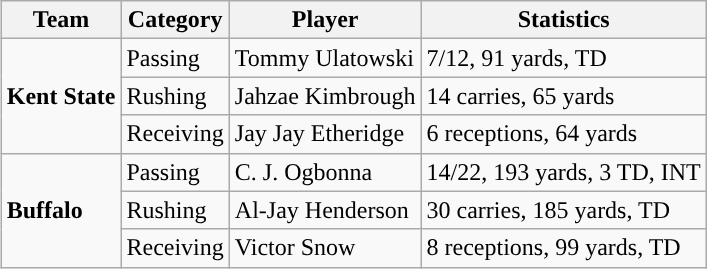<table class="wikitable" style="float:right">
<tr>
<th>Team</th>
<th>Category</th>
<th>Player</th>
<th>Statistics</th>
</tr>
<tr>
<td rowspan=3><strong>Kent State</strong></td>
<td>Passing</td>
<td>Tommy Ulatowski</td>
<td>7/12, 91 yards, TD</td>
</tr>
<tr>
<td>Rushing</td>
<td>Jahzae Kimbrough</td>
<td>14 carries, 65 yards</td>
</tr>
<tr>
<td>Receiving</td>
<td>Jay Jay Etheridge</td>
<td>6 receptions, 64 yards</td>
</tr>
<tr>
<td rowspan=3><strong>Buffalo</strong></td>
<td>Passing</td>
<td>C. J. Ogbonna</td>
<td>14/22, 193 yards, 3 TD, INT</td>
</tr>
<tr>
<td>Rushing</td>
<td>Al-Jay Henderson</td>
<td>30 carries, 185 yards, TD</td>
</tr>
<tr>
<td>Receiving</td>
<td>Victor Snow</td>
<td>8 receptions, 99 yards, TD</td>
</tr>
</table>
